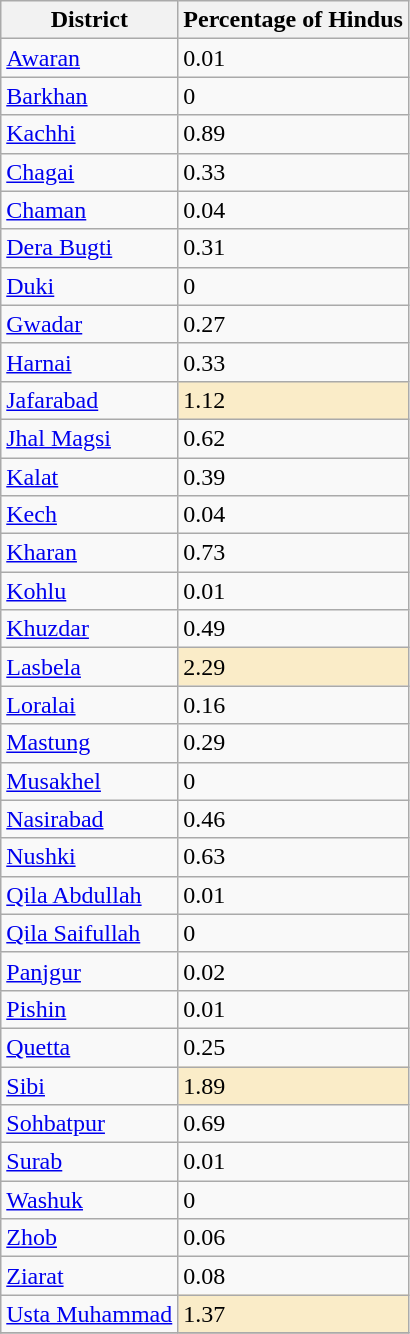<table class="wikitable sortable">
<tr>
<th>District</th>
<th>Percentage of Hindus</th>
</tr>
<tr>
<td><a href='#'>Awaran</a></td>
<td>0.01</td>
</tr>
<tr>
<td><a href='#'>Barkhan</a></td>
<td>0</td>
</tr>
<tr>
<td><a href='#'>Kachhi</a></td>
<td>0.89</td>
</tr>
<tr>
<td><a href='#'>Chagai</a></td>
<td>0.33</td>
</tr>
<tr>
<td><a href='#'>Chaman</a></td>
<td>0.04</td>
</tr>
<tr>
<td><a href='#'>Dera Bugti</a></td>
<td>0.31</td>
</tr>
<tr>
<td><a href='#'>Duki</a></td>
<td>0</td>
</tr>
<tr>
<td><a href='#'>Gwadar</a></td>
<td>0.27</td>
</tr>
<tr>
<td><a href='#'>Harnai</a></td>
<td>0.33</td>
</tr>
<tr>
<td><a href='#'>Jafarabad</a></td>
<td style="background: #faecc8">1.12</td>
</tr>
<tr>
<td><a href='#'>Jhal Magsi</a></td>
<td>0.62</td>
</tr>
<tr>
<td><a href='#'>Kalat</a></td>
<td>0.39</td>
</tr>
<tr>
<td><a href='#'>Kech</a></td>
<td>0.04</td>
</tr>
<tr>
<td><a href='#'>Kharan</a></td>
<td>0.73</td>
</tr>
<tr>
<td><a href='#'>Kohlu</a></td>
<td>0.01</td>
</tr>
<tr>
<td><a href='#'>Khuzdar</a></td>
<td>0.49</td>
</tr>
<tr>
<td><a href='#'>Lasbela</a></td>
<td style="background: #faecc8">2.29</td>
</tr>
<tr>
<td><a href='#'>Loralai</a></td>
<td>0.16</td>
</tr>
<tr>
<td><a href='#'>Mastung</a></td>
<td>0.29</td>
</tr>
<tr>
<td><a href='#'>Musakhel</a></td>
<td>0</td>
</tr>
<tr>
<td><a href='#'>Nasirabad</a></td>
<td>0.46</td>
</tr>
<tr>
<td><a href='#'>Nushki</a></td>
<td>0.63</td>
</tr>
<tr>
<td><a href='#'>Qila Abdullah</a></td>
<td>0.01</td>
</tr>
<tr>
<td><a href='#'>Qila Saifullah</a></td>
<td>0</td>
</tr>
<tr>
<td><a href='#'>Panjgur</a></td>
<td>0.02</td>
</tr>
<tr>
<td><a href='#'>Pishin</a></td>
<td>0.01</td>
</tr>
<tr>
<td><a href='#'>Quetta</a></td>
<td>0.25</td>
</tr>
<tr>
<td><a href='#'>Sibi</a></td>
<td style="background: #faecc8">1.89</td>
</tr>
<tr>
<td><a href='#'>Sohbatpur</a></td>
<td>0.69</td>
</tr>
<tr>
<td><a href='#'>Surab</a></td>
<td>0.01</td>
</tr>
<tr>
<td><a href='#'>Washuk</a></td>
<td>0</td>
</tr>
<tr>
<td><a href='#'>Zhob</a></td>
<td>0.06</td>
</tr>
<tr>
<td><a href='#'>Ziarat</a></td>
<td>0.08</td>
</tr>
<tr>
<td><a href='#'>Usta Muhammad</a></td>
<td style="background: #faecc8">1.37</td>
</tr>
<tr>
</tr>
</table>
